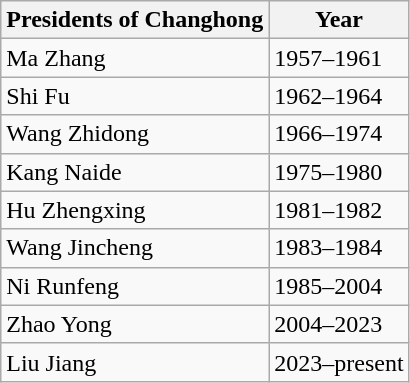<table class="wikitable">
<tr>
<th>Presidents of Changhong</th>
<th>Year</th>
</tr>
<tr>
<td>Ma Zhang</td>
<td>1957–1961</td>
</tr>
<tr>
<td>Shi Fu</td>
<td>1962–1964</td>
</tr>
<tr>
<td>Wang Zhidong</td>
<td>1966–1974</td>
</tr>
<tr>
<td>Kang Naide</td>
<td>1975–1980</td>
</tr>
<tr>
<td>Hu Zhengxing</td>
<td>1981–1982</td>
</tr>
<tr>
<td>Wang Jincheng</td>
<td>1983–1984</td>
</tr>
<tr>
<td>Ni Runfeng</td>
<td>1985–2004</td>
</tr>
<tr>
<td>Zhao Yong</td>
<td>2004–2023</td>
</tr>
<tr>
<td>Liu Jiang</td>
<td>2023–present</td>
</tr>
</table>
